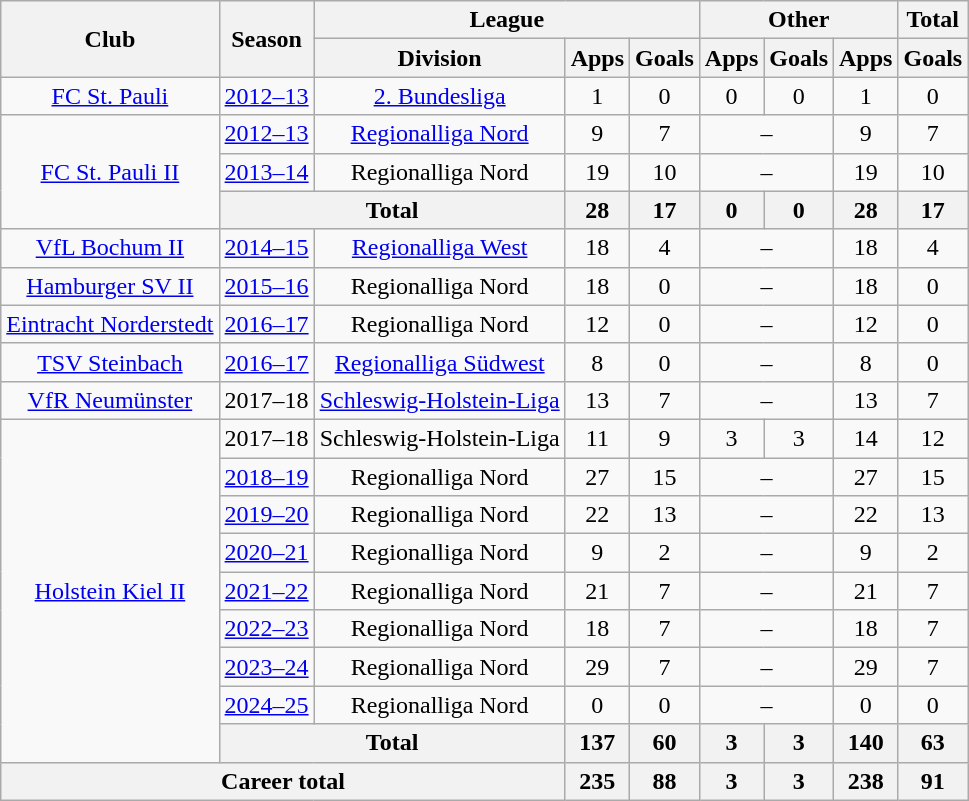<table class="wikitable" style="text-align:center">
<tr>
<th rowspan="2">Club</th>
<th rowspan="2">Season</th>
<th colspan="3">League</th>
<th colspan="3">Other</th>
<th colspan="3">Total</th>
</tr>
<tr>
<th>Division</th>
<th>Apps</th>
<th>Goals</th>
<th>Apps</th>
<th>Goals</th>
<th>Apps</th>
<th>Goals</th>
</tr>
<tr>
<td><a href='#'>FC St. Pauli</a></td>
<td><a href='#'>2012–13</a></td>
<td><a href='#'>2. Bundesliga</a></td>
<td>1</td>
<td>0</td>
<td>0</td>
<td>0</td>
<td>1</td>
<td>0</td>
</tr>
<tr>
<td rowspan="3"><a href='#'>FC St. Pauli II</a></td>
<td><a href='#'>2012–13</a></td>
<td><a href='#'>Regionalliga Nord</a></td>
<td>9</td>
<td>7</td>
<td colspan="2">–</td>
<td>9</td>
<td>7</td>
</tr>
<tr>
<td><a href='#'>2013–14</a></td>
<td>Regionalliga Nord</td>
<td>19</td>
<td>10</td>
<td colspan="2">–</td>
<td>19</td>
<td>10</td>
</tr>
<tr>
<th colspan="2">Total</th>
<th>28</th>
<th>17</th>
<th>0</th>
<th>0</th>
<th>28</th>
<th>17</th>
</tr>
<tr>
<td><a href='#'>VfL Bochum II</a></td>
<td><a href='#'>2014–15</a></td>
<td><a href='#'>Regionalliga West</a></td>
<td>18</td>
<td>4</td>
<td colspan="2">–</td>
<td>18</td>
<td>4</td>
</tr>
<tr>
<td><a href='#'>Hamburger SV II</a></td>
<td><a href='#'>2015–16</a></td>
<td>Regionalliga Nord</td>
<td>18</td>
<td>0</td>
<td colspan="2">–</td>
<td>18</td>
<td>0</td>
</tr>
<tr>
<td><a href='#'>Eintracht Norderstedt</a></td>
<td><a href='#'>2016–17</a></td>
<td>Regionalliga Nord</td>
<td>12</td>
<td>0</td>
<td colspan="2">–</td>
<td>12</td>
<td>0</td>
</tr>
<tr>
<td><a href='#'>TSV Steinbach</a></td>
<td><a href='#'>2016–17</a></td>
<td><a href='#'>Regionalliga Südwest</a></td>
<td>8</td>
<td>0</td>
<td colspan="2">–</td>
<td>8</td>
<td>0</td>
</tr>
<tr>
<td><a href='#'>VfR Neumünster</a></td>
<td>2017–18</td>
<td><a href='#'>Schleswig-Holstein-Liga</a></td>
<td>13</td>
<td>7</td>
<td colspan="2">–</td>
<td>13</td>
<td>7</td>
</tr>
<tr>
<td rowspan="9"><a href='#'>Holstein Kiel II</a></td>
<td>2017–18</td>
<td>Schleswig-Holstein-Liga</td>
<td>11</td>
<td>9</td>
<td>3</td>
<td>3</td>
<td>14</td>
<td>12</td>
</tr>
<tr>
<td><a href='#'>2018–19</a></td>
<td>Regionalliga Nord</td>
<td>27</td>
<td>15</td>
<td colspan="2">–</td>
<td>27</td>
<td>15</td>
</tr>
<tr>
<td><a href='#'>2019–20</a></td>
<td>Regionalliga Nord</td>
<td>22</td>
<td>13</td>
<td colspan="2">–</td>
<td>22</td>
<td>13</td>
</tr>
<tr>
<td><a href='#'>2020–21</a></td>
<td>Regionalliga Nord</td>
<td>9</td>
<td>2</td>
<td colspan="2">–</td>
<td>9</td>
<td>2</td>
</tr>
<tr>
<td><a href='#'>2021–22</a></td>
<td>Regionalliga Nord</td>
<td>21</td>
<td>7</td>
<td colspan="2">–</td>
<td>21</td>
<td>7</td>
</tr>
<tr>
<td><a href='#'>2022–23</a></td>
<td>Regionalliga Nord</td>
<td>18</td>
<td>7</td>
<td colspan="2">–</td>
<td>18</td>
<td>7</td>
</tr>
<tr>
<td><a href='#'>2023–24</a></td>
<td>Regionalliga Nord</td>
<td>29</td>
<td>7</td>
<td colspan="2">–</td>
<td>29</td>
<td>7</td>
</tr>
<tr>
<td><a href='#'>2024–25</a></td>
<td>Regionalliga Nord</td>
<td>0</td>
<td>0</td>
<td colspan="2">–</td>
<td>0</td>
<td>0</td>
</tr>
<tr>
<th colspan="2">Total</th>
<th>137</th>
<th>60</th>
<th>3</th>
<th>3</th>
<th>140</th>
<th>63</th>
</tr>
<tr>
<th colspan="3">Career total</th>
<th>235</th>
<th>88</th>
<th>3</th>
<th>3</th>
<th>238</th>
<th>91</th>
</tr>
</table>
